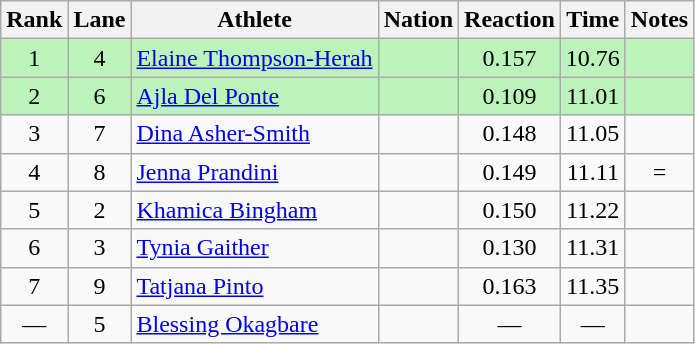<table class="wikitable sortable" style="text-align:center">
<tr>
<th>Rank</th>
<th>Lane</th>
<th>Athlete</th>
<th>Nation</th>
<th>Reaction</th>
<th>Time</th>
<th>Notes</th>
</tr>
<tr bgcolor=#bbf3bb>
<td>1</td>
<td>4</td>
<td align="left"><a href='#'>Elaine Thompson-Herah</a></td>
<td align="left"></td>
<td>0.157</td>
<td>10.76</td>
<td></td>
</tr>
<tr bgcolor=#bbf3bb>
<td>2</td>
<td>6</td>
<td align="left"><a href='#'>Ajla Del Ponte</a></td>
<td align="left"></td>
<td>0.109</td>
<td>11.01</td>
<td></td>
</tr>
<tr>
<td>3</td>
<td>7</td>
<td align="left"><a href='#'>Dina Asher-Smith</a></td>
<td align="left"></td>
<td>0.148</td>
<td>11.05</td>
<td></td>
</tr>
<tr>
<td>4</td>
<td>8</td>
<td align="left"><a href='#'>Jenna Prandini</a></td>
<td align=left></td>
<td>0.149</td>
<td>11.11</td>
<td>=</td>
</tr>
<tr>
<td>5</td>
<td>2</td>
<td align="left"><a href='#'>Khamica Bingham</a></td>
<td align="left"></td>
<td>0.150</td>
<td>11.22</td>
<td></td>
</tr>
<tr>
<td>6</td>
<td>3</td>
<td align="left"><a href='#'>Tynia Gaither</a></td>
<td align=left></td>
<td>0.130</td>
<td>11.31</td>
<td></td>
</tr>
<tr>
<td>7</td>
<td>9</td>
<td align="left"><a href='#'>Tatjana Pinto</a></td>
<td align="left"></td>
<td>0.163</td>
<td>11.35</td>
<td></td>
</tr>
<tr>
<td>—</td>
<td>5</td>
<td align="left"><a href='#'>Blessing Okagbare</a></td>
<td align=left></td>
<td>—</td>
<td>—</td>
<td></td>
</tr>
</table>
